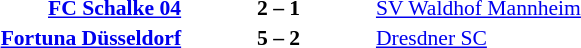<table width=100% cellspacing=1>
<tr>
<th width=25%></th>
<th width=10%></th>
<th width=25%></th>
<th></th>
</tr>
<tr style=font-size:90%>
<td align=right><strong><a href='#'>FC Schalke 04</a></strong></td>
<td align=center><strong>2 – 1</strong></td>
<td><a href='#'>SV Waldhof Mannheim</a></td>
</tr>
<tr style=font-size:90%>
<td align=right><strong><a href='#'>Fortuna Düsseldorf</a></strong></td>
<td align=center><strong>5 – 2</strong></td>
<td><a href='#'>Dresdner SC</a></td>
</tr>
</table>
